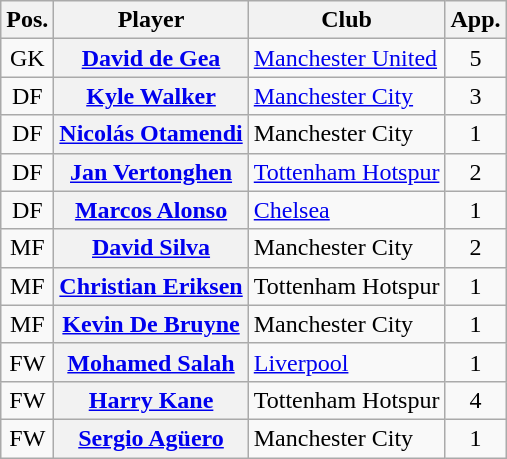<table class="wikitable plainrowheaders" style="text-align: left">
<tr>
<th scope=col>Pos.</th>
<th scope=col>Player</th>
<th scope=col>Club</th>
<th scope=col>App.</th>
</tr>
<tr>
<td style=text-align:center>GK</td>
<th scope=row><a href='#'>David de Gea</a> </th>
<td><a href='#'>Manchester United</a></td>
<td style=text-align:center>5</td>
</tr>
<tr>
<td style=text-align:center>DF</td>
<th scope=row><a href='#'>Kyle Walker</a> </th>
<td><a href='#'>Manchester City</a></td>
<td style=text-align:center>3</td>
</tr>
<tr>
<td style=text-align:center>DF</td>
<th scope=row><a href='#'>Nicolás Otamendi</a></th>
<td>Manchester City</td>
<td style=text-align:center>1</td>
</tr>
<tr>
<td style=text-align:center>DF</td>
<th scope=row><a href='#'>Jan Vertonghen</a> </th>
<td><a href='#'>Tottenham Hotspur</a></td>
<td style=text-align:center>2</td>
</tr>
<tr>
<td style=text-align:center>DF</td>
<th scope=row><a href='#'>Marcos Alonso</a></th>
<td><a href='#'>Chelsea</a></td>
<td style=text-align:center>1</td>
</tr>
<tr>
<td style=text-align:center>MF</td>
<th scope=row><a href='#'>David Silva</a> </th>
<td>Manchester City</td>
<td style=text-align:center>2</td>
</tr>
<tr>
<td style=text-align:center>MF</td>
<th scope=row><a href='#'>Christian Eriksen</a></th>
<td>Tottenham Hotspur</td>
<td style=text-align:center>1</td>
</tr>
<tr>
<td style=text-align:center>MF</td>
<th scope=row><a href='#'>Kevin De Bruyne</a></th>
<td>Manchester City</td>
<td style=text-align:center>1</td>
</tr>
<tr>
<td style=text-align:center>FW</td>
<th scope=row><a href='#'>Mohamed Salah</a></th>
<td><a href='#'>Liverpool</a></td>
<td style=text-align:center>1</td>
</tr>
<tr>
<td style=text-align:center>FW</td>
<th scope=row><a href='#'>Harry Kane</a> </th>
<td>Tottenham Hotspur</td>
<td style=text-align:center>4</td>
</tr>
<tr>
<td style=text-align:center>FW</td>
<th scope=row><a href='#'>Sergio Agüero</a></th>
<td>Manchester City</td>
<td style=text-align:center>1</td>
</tr>
</table>
